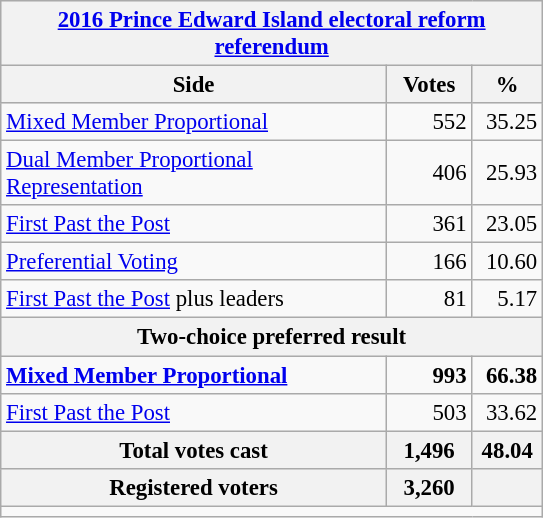<table class="wikitable" style="font-size: 95%; clear:both">
<tr style="background-color:#E9E9E9">
<th colspan=4><a href='#'>2016 Prince Edward Island electoral reform referendum</a></th>
</tr>
<tr style="background-color:#E9E9E9">
<th style="width: 250px">Side</th>
<th style="width: 50px">Votes</th>
<th style="width: 40px">%</th>
</tr>
<tr>
<td><a href='#'>Mixed Member Proportional</a></td>
<td align="right">552</td>
<td align="right">35.25</td>
</tr>
<tr>
<td><a href='#'>Dual Member Proportional Representation</a></td>
<td align="right">406</td>
<td align="right">25.93</td>
</tr>
<tr>
<td><a href='#'>First Past the Post</a></td>
<td align="right">361</td>
<td align="right">23.05</td>
</tr>
<tr>
<td><a href='#'>Preferential Voting</a></td>
<td align="right">166</td>
<td align="right">10.60</td>
</tr>
<tr>
<td><a href='#'>First Past the Post</a> plus leaders</td>
<td align="right">81</td>
<td align="right">5.17</td>
</tr>
<tr style="background-color:#E9E9E9">
<th colspan=4 align="left">Two-choice preferred result</th>
</tr>
<tr>
<td><strong><a href='#'>Mixed Member Proportional</a></strong></td>
<td align="right"><strong>993</strong></td>
<td align="right"><strong>66.38</strong></td>
</tr>
<tr>
<td><a href='#'>First Past the Post</a></td>
<td align="right">503</td>
<td align="right">33.62</td>
</tr>
<tr bgcolor="white">
<th align="center">Total votes cast</th>
<th align="right">1,496</th>
<th align="right">48.04</th>
</tr>
<tr bgcolor="white">
<th align="center">Registered voters</th>
<th align="right">3,260</th>
<th align="right"></th>
</tr>
<tr>
<td colspan=4 style="border-top:1px solid darkgray;"></td>
</tr>
</table>
